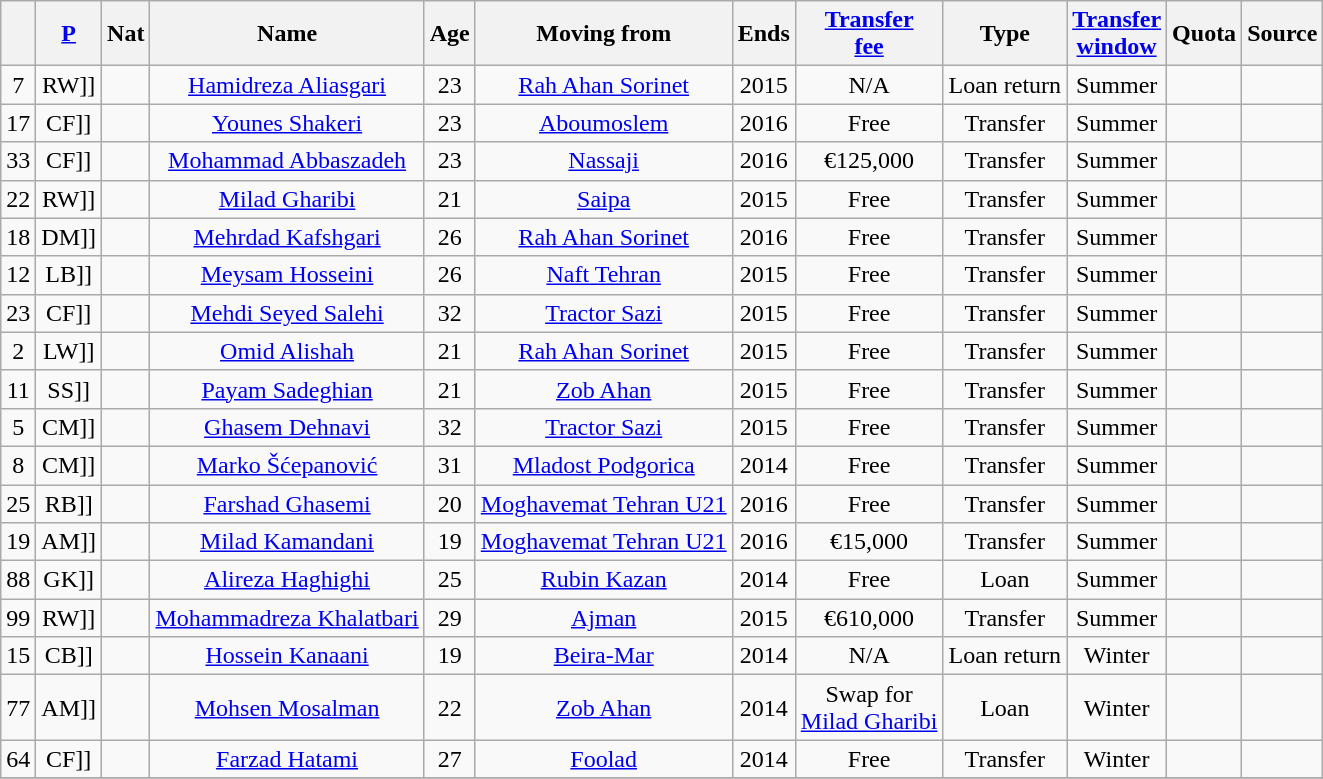<table class="wikitable sortable " style="text-align:center">
<tr>
<th></th>
<th><a href='#'>P</a></th>
<th>Nat</th>
<th>Name</th>
<th>Age</th>
<th>Moving from</th>
<th>Ends</th>
<th><a href='#'>Transfer<br>fee</a></th>
<th>Type</th>
<th><a href='#'>Transfer<br>window</a></th>
<th>Quota</th>
<th>Source</th>
</tr>
<tr>
<td>7</td>
<td [[>RW]]</td>
<td></td>
<td><a href='#'>Hamidreza Aliasgari</a></td>
<td>23</td>
<td><a href='#'>Rah Ahan Sorinet</a></td>
<td>2015</td>
<td>N/A</td>
<td>Loan return</td>
<td>Summer</td>
<td></td>
<td></td>
</tr>
<tr>
<td>17</td>
<td [[>CF]]</td>
<td></td>
<td><a href='#'>Younes Shakeri</a></td>
<td>23</td>
<td><a href='#'>Aboumoslem</a></td>
<td>2016</td>
<td>Free</td>
<td>Transfer</td>
<td>Summer</td>
<td></td>
<td><small></small></td>
</tr>
<tr>
<td>33</td>
<td [[>CF]]</td>
<td></td>
<td><a href='#'>Mohammad Abbaszadeh</a></td>
<td>23</td>
<td><a href='#'>Nassaji</a></td>
<td>2016</td>
<td>€125,000</td>
<td>Transfer</td>
<td>Summer</td>
<td></td>
<td><small></small></td>
</tr>
<tr>
<td>22</td>
<td [[>RW]]</td>
<td></td>
<td><a href='#'>Milad Gharibi</a></td>
<td>21</td>
<td><a href='#'>Saipa</a></td>
<td>2015</td>
<td>Free</td>
<td>Transfer</td>
<td>Summer</td>
<td></td>
<td><small></small></td>
</tr>
<tr>
<td>18</td>
<td [[>DM]]</td>
<td></td>
<td><a href='#'>Mehrdad Kafshgari</a></td>
<td>26</td>
<td><a href='#'>Rah Ahan Sorinet</a></td>
<td>2016</td>
<td>Free</td>
<td>Transfer</td>
<td>Summer</td>
<td></td>
<td><small></small></td>
</tr>
<tr>
<td>12</td>
<td [[>LB]]</td>
<td></td>
<td><a href='#'>Meysam Hosseini</a></td>
<td>26</td>
<td><a href='#'>Naft Tehran</a></td>
<td>2015</td>
<td>Free</td>
<td>Transfer</td>
<td>Summer</td>
<td></td>
<td><small></small></td>
</tr>
<tr>
<td>23</td>
<td [[>CF]]</td>
<td></td>
<td><a href='#'>Mehdi Seyed Salehi</a></td>
<td>32</td>
<td><a href='#'>Tractor Sazi</a></td>
<td>2015</td>
<td>Free</td>
<td>Transfer</td>
<td>Summer</td>
<td></td>
<td><small> </small></td>
</tr>
<tr>
<td>2</td>
<td [[>LW]]</td>
<td></td>
<td><a href='#'>Omid Alishah</a></td>
<td>21</td>
<td><a href='#'>Rah Ahan Sorinet</a></td>
<td>2015</td>
<td>Free</td>
<td>Transfer</td>
<td>Summer</td>
<td></td>
<td><small> </small></td>
</tr>
<tr>
<td>11</td>
<td [[>SS]]</td>
<td></td>
<td><a href='#'>Payam Sadeghian</a></td>
<td>21</td>
<td><a href='#'>Zob Ahan</a></td>
<td>2015</td>
<td>Free</td>
<td>Transfer</td>
<td>Summer</td>
<td></td>
<td><small></small></td>
</tr>
<tr>
<td>5</td>
<td [[>CM]]</td>
<td></td>
<td><a href='#'>Ghasem Dehnavi</a></td>
<td>32</td>
<td><a href='#'>Tractor Sazi</a></td>
<td>2015</td>
<td>Free</td>
<td>Transfer</td>
<td>Summer</td>
<td></td>
<td><small></small></td>
</tr>
<tr>
<td>8</td>
<td [[>CM]]</td>
<td></td>
<td><a href='#'>Marko Šćepanović</a></td>
<td>31</td>
<td><a href='#'>Mladost Podgorica</a> </td>
<td>2014</td>
<td>Free</td>
<td>Transfer</td>
<td>Summer</td>
<td></td>
<td><small> </small></td>
</tr>
<tr>
<td>25</td>
<td [[>RB]]</td>
<td></td>
<td><a href='#'>Farshad Ghasemi</a></td>
<td>20</td>
<td><a href='#'>Moghavemat Tehran U21</a></td>
<td>2016</td>
<td>Free</td>
<td>Transfer</td>
<td>Summer</td>
<td></td>
<td><small></small></td>
</tr>
<tr>
<td>19</td>
<td [[>AM]]</td>
<td></td>
<td><a href='#'>Milad Kamandani</a></td>
<td>19</td>
<td><a href='#'>Moghavemat Tehran U21</a></td>
<td>2016</td>
<td>€15,000</td>
<td>Transfer</td>
<td>Summer</td>
<td></td>
<td><small></small></td>
</tr>
<tr>
<td>88</td>
<td [[>GK]]</td>
<td></td>
<td><a href='#'>Alireza Haghighi</a></td>
<td>25</td>
<td><a href='#'>Rubin Kazan</a> </td>
<td>2014</td>
<td>Free</td>
<td>Loan</td>
<td>Summer</td>
<td></td>
<td><small></small></td>
</tr>
<tr>
<td>99</td>
<td [[>RW]]</td>
<td></td>
<td><a href='#'>Mohammadreza Khalatbari</a></td>
<td>29</td>
<td><a href='#'>Ajman</a> </td>
<td>2015</td>
<td>€610,000</td>
<td>Transfer</td>
<td>Summer</td>
<td></td>
<td><small></small></td>
</tr>
<tr>
<td>15</td>
<td [[>CB]]</td>
<td></td>
<td><a href='#'>Hossein Kanaani</a></td>
<td>19</td>
<td><a href='#'>Beira-Mar</a> </td>
<td>2014</td>
<td>N/A</td>
<td>Loan return</td>
<td>Winter</td>
<td></td>
<td></td>
</tr>
<tr>
<td>77</td>
<td [[>AM]]</td>
<td></td>
<td><a href='#'>Mohsen Mosalman</a></td>
<td>22</td>
<td><a href='#'>Zob Ahan</a></td>
<td>2014</td>
<td>Swap for<br><a href='#'>Milad Gharibi</a></td>
<td>Loan</td>
<td>Winter</td>
<td></td>
<td><small></small></td>
</tr>
<tr>
<td>64</td>
<td [[>CF]]</td>
<td></td>
<td><a href='#'>Farzad Hatami</a></td>
<td>27</td>
<td><a href='#'>Foolad</a></td>
<td>2014</td>
<td>Free</td>
<td>Transfer</td>
<td>Winter</td>
<td></td>
<td><small></small></td>
</tr>
<tr>
</tr>
</table>
